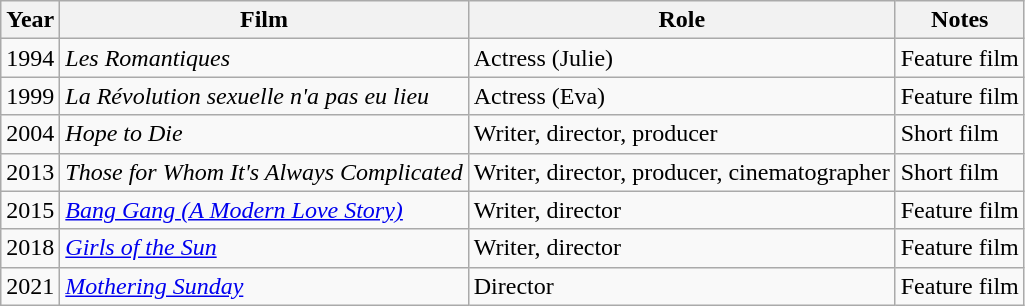<table class="wikitable sortable">
<tr>
<th>Year</th>
<th>Film</th>
<th>Role</th>
<th>Notes</th>
</tr>
<tr>
<td>1994</td>
<td><em>Les Romantiques</em></td>
<td>Actress (Julie)</td>
<td>Feature film</td>
</tr>
<tr>
<td>1999</td>
<td><em>La Révolution sexuelle n'a pas eu lieu</em></td>
<td>Actress (Eva)</td>
<td>Feature film</td>
</tr>
<tr>
<td>2004</td>
<td><em>Hope to Die</em></td>
<td>Writer, director, producer</td>
<td>Short film</td>
</tr>
<tr>
<td>2013</td>
<td><em>Those for Whom It's Always Complicated</em></td>
<td>Writer, director, producer, cinematographer</td>
<td>Short film</td>
</tr>
<tr>
<td>2015</td>
<td><em><a href='#'>Bang Gang (A Modern Love Story)</a></em></td>
<td>Writer, director</td>
<td>Feature film</td>
</tr>
<tr>
<td>2018</td>
<td><em><a href='#'>Girls of the Sun</a></em></td>
<td>Writer, director</td>
<td>Feature film</td>
</tr>
<tr>
<td>2021</td>
<td><em><a href='#'>Mothering Sunday</a></em></td>
<td>Director</td>
<td>Feature film</td>
</tr>
</table>
